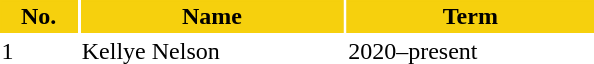<table class="toccolours" style="width:25em">
<tr>
<th style="background:#f6d00d;color:black;border:#f6d00d 1px solid">No.</th>
<th style="background:#f6d00d;color:black;border:#f6d00d 1px solid">Name</th>
<th style="background:#f6d00d;color:black;border:#f6d00d 1px solid">Term</th>
</tr>
<tr>
<td>1</td>
<td> Kellye Nelson</td>
<td>2020–present</td>
</tr>
<tr>
</tr>
</table>
